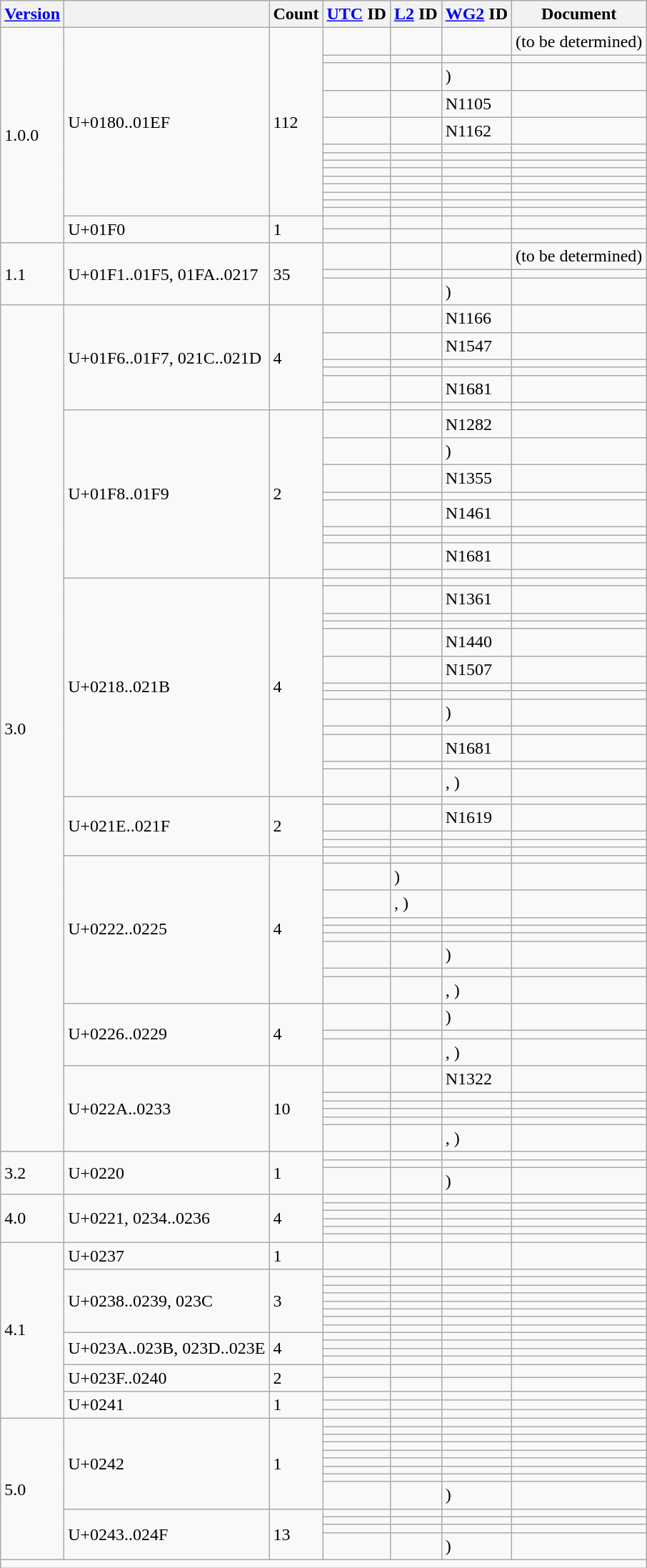<table class="wikitable collapsible collapsed sticky-header">
<tr>
<th><a href='#'>Version</a></th>
<th></th>
<th>Count</th>
<th><a href='#'>UTC</a> ID</th>
<th><a href='#'>L2</a> ID</th>
<th><a href='#'>WG2</a> ID</th>
<th>Document</th>
</tr>
<tr>
<td rowspan="16">1.0.0</td>
<td rowspan="14">U+0180..01EF</td>
<td rowspan="14">112</td>
<td></td>
<td></td>
<td></td>
<td>(to be determined)</td>
</tr>
<tr>
<td></td>
<td></td>
<td></td>
<td></td>
</tr>
<tr>
<td></td>
<td></td>
<td> )</td>
<td></td>
</tr>
<tr>
<td></td>
<td></td>
<td>N1105</td>
<td></td>
</tr>
<tr>
<td></td>
<td></td>
<td>N1162</td>
<td></td>
</tr>
<tr>
<td></td>
<td></td>
<td></td>
<td></td>
</tr>
<tr>
<td></td>
<td></td>
<td></td>
<td></td>
</tr>
<tr>
<td></td>
<td></td>
<td></td>
<td></td>
</tr>
<tr>
<td></td>
<td></td>
<td></td>
<td></td>
</tr>
<tr>
<td></td>
<td></td>
<td></td>
<td></td>
</tr>
<tr>
<td></td>
<td></td>
<td></td>
<td></td>
</tr>
<tr>
<td></td>
<td></td>
<td></td>
<td></td>
</tr>
<tr>
<td></td>
<td></td>
<td></td>
<td></td>
</tr>
<tr>
<td></td>
<td></td>
<td></td>
<td></td>
</tr>
<tr>
<td rowspan="2">U+01F0</td>
<td rowspan="2">1</td>
<td></td>
<td></td>
<td></td>
<td></td>
</tr>
<tr>
<td></td>
<td></td>
<td></td>
<td></td>
</tr>
<tr>
<td rowspan="3">1.1</td>
<td rowspan="3">U+01F1..01F5, 01FA..0217</td>
<td rowspan="3">35</td>
<td></td>
<td></td>
<td></td>
<td>(to be determined)</td>
</tr>
<tr>
<td></td>
<td></td>
<td></td>
<td></td>
</tr>
<tr>
<td></td>
<td></td>
<td> )</td>
<td></td>
</tr>
<tr>
<td rowspan="51">3.0</td>
<td rowspan="6">U+01F6..01F7, 021C..021D</td>
<td rowspan="6">4</td>
<td></td>
<td></td>
<td>N1166</td>
<td></td>
</tr>
<tr>
<td></td>
<td></td>
<td>N1547</td>
<td></td>
</tr>
<tr>
<td></td>
<td></td>
<td></td>
<td></td>
</tr>
<tr>
<td></td>
<td></td>
<td></td>
<td></td>
</tr>
<tr>
<td></td>
<td></td>
<td>N1681</td>
<td></td>
</tr>
<tr>
<td></td>
<td></td>
<td></td>
<td></td>
</tr>
<tr>
<td rowspan="9">U+01F8..01F9</td>
<td rowspan="9">2</td>
<td></td>
<td></td>
<td>N1282</td>
<td></td>
</tr>
<tr>
<td></td>
<td></td>
<td> )</td>
<td></td>
</tr>
<tr>
<td></td>
<td></td>
<td>N1355</td>
<td></td>
</tr>
<tr>
<td></td>
<td></td>
<td></td>
<td></td>
</tr>
<tr>
<td></td>
<td></td>
<td>N1461</td>
<td></td>
</tr>
<tr>
<td></td>
<td></td>
<td></td>
<td></td>
</tr>
<tr>
<td></td>
<td></td>
<td></td>
<td></td>
</tr>
<tr>
<td></td>
<td></td>
<td>N1681</td>
<td></td>
</tr>
<tr>
<td></td>
<td></td>
<td></td>
<td></td>
</tr>
<tr>
<td rowspan="13">U+0218..021B</td>
<td rowspan="13">4</td>
<td></td>
<td></td>
<td></td>
<td></td>
</tr>
<tr>
<td></td>
<td></td>
<td>N1361</td>
<td></td>
</tr>
<tr>
<td></td>
<td></td>
<td></td>
<td></td>
</tr>
<tr>
<td></td>
<td></td>
<td></td>
<td></td>
</tr>
<tr>
<td></td>
<td></td>
<td>N1440</td>
<td></td>
</tr>
<tr>
<td></td>
<td></td>
<td>N1507</td>
<td></td>
</tr>
<tr>
<td></td>
<td></td>
<td></td>
<td></td>
</tr>
<tr>
<td></td>
<td></td>
<td></td>
<td></td>
</tr>
<tr>
<td></td>
<td></td>
<td> )</td>
<td></td>
</tr>
<tr>
<td></td>
<td></td>
<td></td>
<td></td>
</tr>
<tr>
<td></td>
<td></td>
<td>N1681</td>
<td></td>
</tr>
<tr>
<td></td>
<td></td>
<td></td>
<td></td>
</tr>
<tr>
<td></td>
<td></td>
<td> , )</td>
<td></td>
</tr>
<tr>
<td rowspan="5">U+021E..021F</td>
<td rowspan="5">2</td>
<td></td>
<td></td>
<td></td>
<td></td>
</tr>
<tr>
<td></td>
<td></td>
<td>N1619</td>
<td></td>
</tr>
<tr>
<td></td>
<td></td>
<td></td>
<td></td>
</tr>
<tr>
<td></td>
<td></td>
<td></td>
<td></td>
</tr>
<tr>
<td></td>
<td></td>
<td></td>
<td></td>
</tr>
<tr>
<td rowspan="9">U+0222..0225</td>
<td rowspan="9">4</td>
<td></td>
<td></td>
<td></td>
<td></td>
</tr>
<tr>
<td></td>
<td> )</td>
<td></td>
<td></td>
</tr>
<tr>
<td></td>
<td> , )</td>
<td></td>
<td></td>
</tr>
<tr>
<td></td>
<td></td>
<td></td>
<td></td>
</tr>
<tr>
<td></td>
<td></td>
<td></td>
<td></td>
</tr>
<tr>
<td></td>
<td></td>
<td></td>
<td></td>
</tr>
<tr>
<td></td>
<td></td>
<td> )</td>
<td></td>
</tr>
<tr>
<td></td>
<td></td>
<td></td>
<td></td>
</tr>
<tr>
<td></td>
<td></td>
<td> , )</td>
<td></td>
</tr>
<tr>
<td rowspan="3">U+0226..0229</td>
<td rowspan="3">4</td>
<td></td>
<td></td>
<td> )</td>
<td></td>
</tr>
<tr>
<td></td>
<td></td>
<td></td>
<td></td>
</tr>
<tr>
<td></td>
<td></td>
<td> , )</td>
<td></td>
</tr>
<tr>
<td rowspan="6">U+022A..0233</td>
<td rowspan="6">10</td>
<td></td>
<td></td>
<td>N1322</td>
<td></td>
</tr>
<tr>
<td></td>
<td></td>
<td></td>
<td></td>
</tr>
<tr>
<td></td>
<td></td>
<td></td>
<td></td>
</tr>
<tr>
<td></td>
<td></td>
<td></td>
<td></td>
</tr>
<tr>
<td></td>
<td></td>
<td></td>
<td></td>
</tr>
<tr>
<td></td>
<td></td>
<td> , )</td>
<td></td>
</tr>
<tr>
<td rowspan="3">3.2</td>
<td rowspan="3">U+0220</td>
<td rowspan="3">1</td>
<td></td>
<td></td>
<td></td>
<td></td>
</tr>
<tr>
<td></td>
<td></td>
<td></td>
<td></td>
</tr>
<tr>
<td></td>
<td></td>
<td> )</td>
<td></td>
</tr>
<tr>
<td rowspan="6">4.0</td>
<td rowspan="6">U+0221, 0234..0236</td>
<td rowspan="6">4</td>
<td></td>
<td></td>
<td></td>
<td></td>
</tr>
<tr>
<td></td>
<td></td>
<td></td>
<td></td>
</tr>
<tr>
<td></td>
<td></td>
<td></td>
<td></td>
</tr>
<tr>
<td></td>
<td></td>
<td></td>
<td></td>
</tr>
<tr>
<td></td>
<td></td>
<td></td>
<td></td>
</tr>
<tr>
<td></td>
<td></td>
<td></td>
<td></td>
</tr>
<tr>
<td rowspan="18">4.1</td>
<td>U+0237</td>
<td>1</td>
<td></td>
<td></td>
<td></td>
<td></td>
</tr>
<tr>
<td rowspan="8">U+0238..0239, 023C</td>
<td rowspan="8">3</td>
<td></td>
<td></td>
<td></td>
<td></td>
</tr>
<tr>
<td></td>
<td></td>
<td></td>
<td></td>
</tr>
<tr>
<td></td>
<td></td>
<td></td>
<td></td>
</tr>
<tr>
<td></td>
<td></td>
<td></td>
<td></td>
</tr>
<tr>
<td></td>
<td></td>
<td></td>
<td></td>
</tr>
<tr>
<td></td>
<td></td>
<td></td>
<td></td>
</tr>
<tr>
<td></td>
<td></td>
<td></td>
<td></td>
</tr>
<tr>
<td></td>
<td></td>
<td></td>
<td></td>
</tr>
<tr>
<td rowspan="4">U+023A..023B, 023D..023E</td>
<td rowspan="4">4</td>
<td></td>
<td></td>
<td></td>
<td></td>
</tr>
<tr>
<td></td>
<td></td>
<td></td>
<td></td>
</tr>
<tr>
<td></td>
<td></td>
<td></td>
<td></td>
</tr>
<tr>
<td></td>
<td></td>
<td></td>
<td></td>
</tr>
<tr>
<td rowspan="2">U+023F..0240</td>
<td rowspan="2">2</td>
<td></td>
<td></td>
<td></td>
<td></td>
</tr>
<tr>
<td></td>
<td></td>
<td></td>
<td></td>
</tr>
<tr>
<td rowspan="3">U+0241</td>
<td rowspan="3">1</td>
<td></td>
<td></td>
<td></td>
<td></td>
</tr>
<tr>
<td></td>
<td></td>
<td></td>
<td></td>
</tr>
<tr>
<td></td>
<td></td>
<td></td>
<td></td>
</tr>
<tr>
<td rowspan="13">5.0</td>
<td rowspan="9">U+0242</td>
<td rowspan="9">1</td>
<td></td>
<td></td>
<td></td>
<td></td>
</tr>
<tr>
<td></td>
<td></td>
<td></td>
<td></td>
</tr>
<tr>
<td></td>
<td></td>
<td></td>
<td></td>
</tr>
<tr>
<td></td>
<td></td>
<td></td>
<td></td>
</tr>
<tr>
<td></td>
<td></td>
<td></td>
<td></td>
</tr>
<tr>
<td></td>
<td></td>
<td></td>
<td></td>
</tr>
<tr>
<td></td>
<td></td>
<td></td>
<td></td>
</tr>
<tr>
<td></td>
<td></td>
<td></td>
<td></td>
</tr>
<tr>
<td></td>
<td></td>
<td> )</td>
<td></td>
</tr>
<tr>
<td rowspan="4">U+0243..024F</td>
<td rowspan="4">13</td>
<td></td>
<td></td>
<td></td>
<td></td>
</tr>
<tr>
<td></td>
<td></td>
<td></td>
<td></td>
</tr>
<tr>
<td></td>
<td></td>
<td></td>
<td></td>
</tr>
<tr>
<td></td>
<td></td>
<td> )</td>
<td></td>
</tr>
<tr class="sortbottom">
<td colspan="7"></td>
</tr>
</table>
